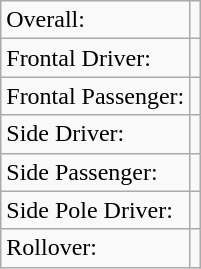<table class="wikitable">
<tr>
<td>Overall:</td>
<td></td>
</tr>
<tr>
<td>Frontal Driver:</td>
<td></td>
</tr>
<tr>
<td>Frontal Passenger:</td>
<td></td>
</tr>
<tr>
<td>Side Driver:</td>
<td></td>
</tr>
<tr>
<td>Side Passenger:</td>
<td></td>
</tr>
<tr>
<td>Side Pole Driver:</td>
<td></td>
</tr>
<tr>
<td>Rollover:</td>
<td></td>
</tr>
</table>
